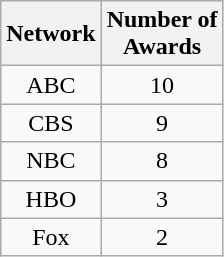<table class="wikitable">
<tr>
<th>Network</th>
<th>Number of<br>Awards</th>
</tr>
<tr style="text-align:center">
<td>ABC</td>
<td>10</td>
</tr>
<tr style="text-align:center">
<td>CBS</td>
<td>9</td>
</tr>
<tr style="text-align:center">
<td>NBC</td>
<td>8</td>
</tr>
<tr style="text-align:center">
<td>HBO</td>
<td>3</td>
</tr>
<tr style="text-align:center">
<td>Fox</td>
<td>2</td>
</tr>
</table>
